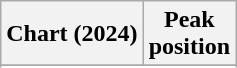<table class="wikitable sortable plainrowheaders" style="text-align:center">
<tr>
<th scope="col">Chart (2024)</th>
<th scope="col">Peak<br> position</th>
</tr>
<tr>
</tr>
<tr>
</tr>
</table>
